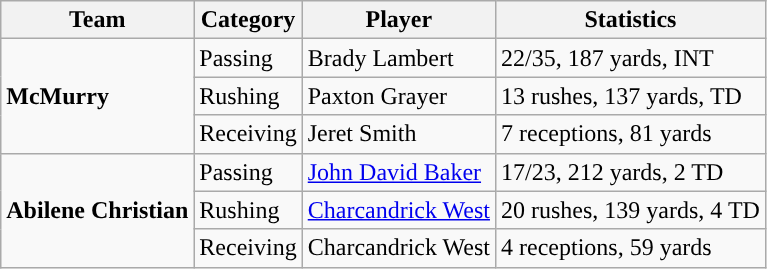<table class="wikitable" style="float: left;">
<tr>
<th>Team</th>
<th>Category</th>
<th>Player</th>
<th>Statistics</th>
</tr>
<tr>
<td rowspan=3><strong>McMurry</strong></td>
<td>Passing</td>
<td>Brady Lambert</td>
<td>22/35, 187 yards, INT</td>
</tr>
<tr>
<td>Rushing</td>
<td>Paxton Grayer</td>
<td>13 rushes, 137 yards, TD</td>
</tr>
<tr>
<td>Receiving</td>
<td>Jeret Smith</td>
<td>7 receptions, 81 yards</td>
</tr>
<tr>
<td rowspan=3><strong>Abilene Christian</strong></td>
<td>Passing</td>
<td><a href='#'>John David Baker</a></td>
<td>17/23, 212 yards, 2 TD</td>
</tr>
<tr>
<td>Rushing</td>
<td><a href='#'>Charcandrick West</a></td>
<td>20 rushes, 139 yards, 4 TD</td>
</tr>
<tr>
<td>Receiving</td>
<td>Charcandrick West</td>
<td>4 receptions, 59 yards</td>
</tr>
</table>
